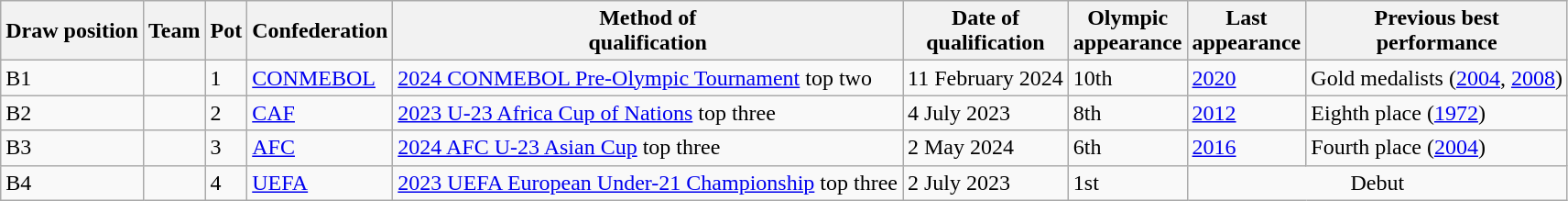<table class="wikitable sortable">
<tr>
<th>Draw position</th>
<th>Team</th>
<th>Pot</th>
<th>Confederation</th>
<th>Method of<br>qualification</th>
<th>Date of<br>qualification</th>
<th>Olympic<br>appearance</th>
<th>Last<br>appearance</th>
<th>Previous best<br>performance</th>
</tr>
<tr>
<td>B1</td>
<td style=white-space:nowrap></td>
<td>1</td>
<td><a href='#'>CONMEBOL</a></td>
<td><a href='#'>2024 CONMEBOL Pre-Olympic Tournament</a> top two</td>
<td>11 February 2024</td>
<td data-sort-value="10">10th</td>
<td><a href='#'>2020</a></td>
<td data-sort-value="1">Gold medalists (<a href='#'>2004</a>, <a href='#'>2008</a>)</td>
</tr>
<tr>
<td>B2</td>
<td style=white-space:nowrap></td>
<td>2</td>
<td><a href='#'>CAF</a></td>
<td><a href='#'>2023 U-23 Africa Cup of Nations</a> top three</td>
<td>4 July 2023</td>
<td data-sort-value="8">8th</td>
<td><a href='#'>2012</a></td>
<td data-sort-value="8">Eighth place (<a href='#'>1972</a>)</td>
</tr>
<tr>
<td>B3</td>
<td style=white-space:nowrap></td>
<td>3</td>
<td><a href='#'>AFC</a></td>
<td><a href='#'>2024 AFC U-23 Asian Cup</a> top three</td>
<td>2 May 2024</td>
<td data-sort-value="6">6th</td>
<td><a href='#'>2016</a></td>
<td data-sort-value="4">Fourth place (<a href='#'>2004</a>)</td>
</tr>
<tr>
<td>B4</td>
<td style=white-space:nowrap></td>
<td>4</td>
<td><a href='#'>UEFA</a></td>
<td><a href='#'>2023 UEFA European Under-21 Championship</a> top three</td>
<td>2 July 2023</td>
<td data-sort-value="1">1st</td>
<td colspan=2 align=center>Debut</td>
</tr>
</table>
